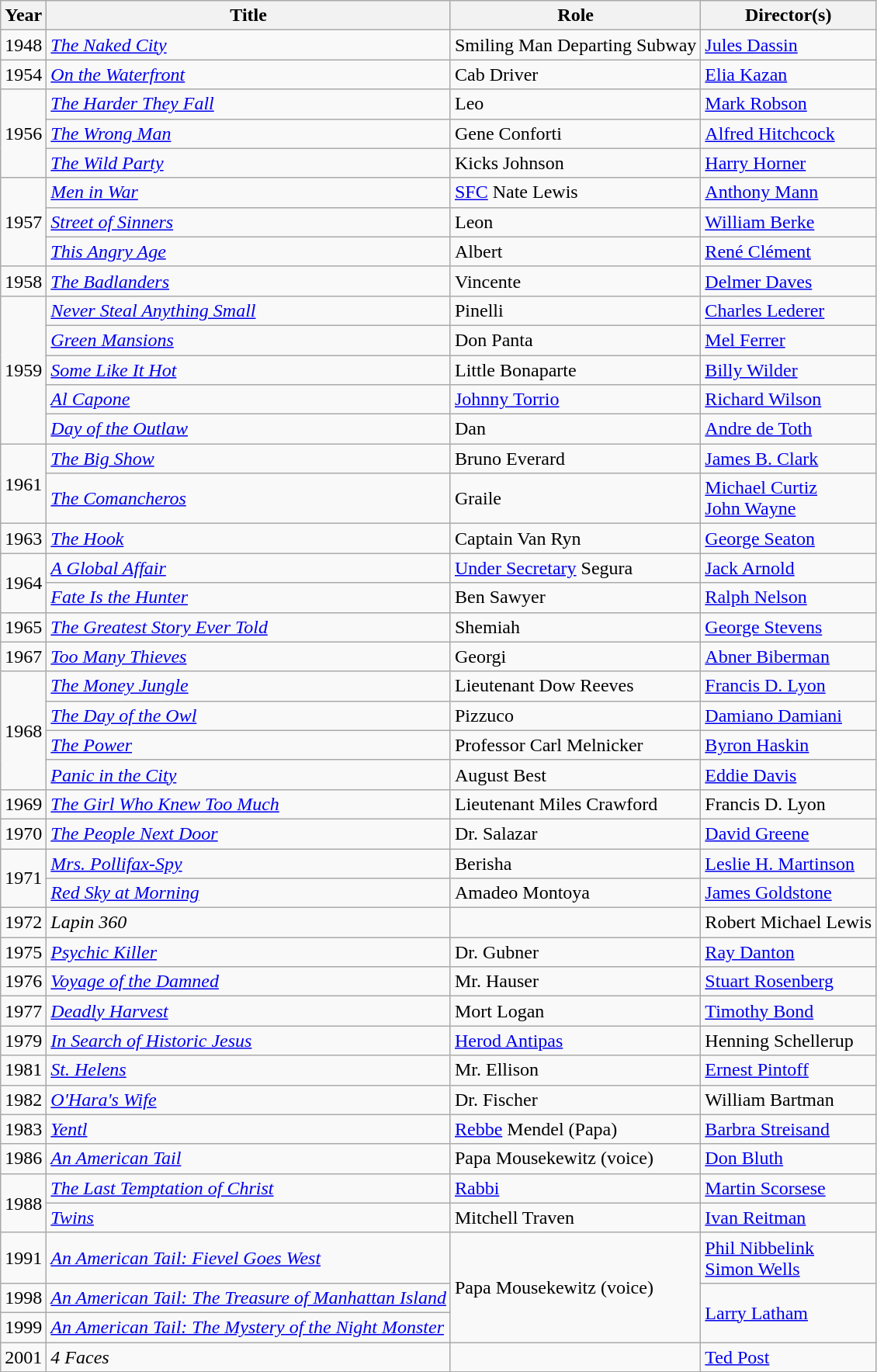<table class="wikitable sortable">
<tr>
<th>Year</th>
<th>Title</th>
<th>Role</th>
<th>Director(s)</th>
</tr>
<tr>
<td>1948</td>
<td><em><a href='#'>The Naked City</a></em></td>
<td>Smiling Man Departing Subway</td>
<td><a href='#'>Jules Dassin</a></td>
</tr>
<tr>
<td>1954</td>
<td><em><a href='#'>On the Waterfront</a></em></td>
<td>Cab Driver</td>
<td><a href='#'>Elia Kazan</a></td>
</tr>
<tr>
<td rowspan=3>1956</td>
<td><em><a href='#'>The Harder They Fall</a></em></td>
<td>Leo</td>
<td><a href='#'>Mark Robson</a></td>
</tr>
<tr>
<td><em><a href='#'>The Wrong Man</a></em></td>
<td>Gene Conforti</td>
<td><a href='#'>Alfred Hitchcock</a></td>
</tr>
<tr>
<td><em><a href='#'>The Wild Party</a></em></td>
<td>Kicks Johnson</td>
<td><a href='#'>Harry Horner</a></td>
</tr>
<tr>
<td rowspan=3>1957</td>
<td><em><a href='#'>Men in War</a></em></td>
<td><a href='#'>SFC</a> Nate Lewis</td>
<td><a href='#'>Anthony Mann</a></td>
</tr>
<tr>
<td><em><a href='#'>Street of Sinners</a></em></td>
<td>Leon</td>
<td><a href='#'>William Berke</a></td>
</tr>
<tr>
<td><em><a href='#'>This Angry Age</a></em></td>
<td>Albert</td>
<td><a href='#'>René Clément</a></td>
</tr>
<tr>
<td>1958</td>
<td><em><a href='#'>The Badlanders</a></em></td>
<td>Vincente</td>
<td><a href='#'>Delmer Daves</a></td>
</tr>
<tr>
<td rowspan=5>1959</td>
<td><em><a href='#'>Never Steal Anything Small</a></em></td>
<td>Pinelli</td>
<td><a href='#'>Charles Lederer</a></td>
</tr>
<tr>
<td><em><a href='#'>Green Mansions</a></em></td>
<td>Don Panta</td>
<td><a href='#'>Mel Ferrer</a></td>
</tr>
<tr>
<td><em><a href='#'>Some Like It Hot</a></em></td>
<td>Little Bonaparte</td>
<td><a href='#'>Billy Wilder</a></td>
</tr>
<tr>
<td><em><a href='#'>Al Capone</a></em></td>
<td><a href='#'>Johnny Torrio</a></td>
<td><a href='#'>Richard Wilson</a></td>
</tr>
<tr>
<td><em><a href='#'>Day of the Outlaw</a></em></td>
<td>Dan</td>
<td><a href='#'>Andre de Toth</a></td>
</tr>
<tr>
<td rowspan=2>1961</td>
<td><em><a href='#'>The Big Show</a></em></td>
<td>Bruno Everard</td>
<td><a href='#'>James B. Clark</a></td>
</tr>
<tr>
<td><em><a href='#'>The Comancheros</a></em></td>
<td>Graile</td>
<td><a href='#'>Michael Curtiz</a><br><a href='#'>John Wayne</a></td>
</tr>
<tr>
<td>1963</td>
<td><em><a href='#'>The Hook</a></em></td>
<td>Captain Van Ryn</td>
<td><a href='#'>George Seaton</a></td>
</tr>
<tr>
<td rowspan=2>1964</td>
<td><em><a href='#'>A Global Affair</a></em></td>
<td><a href='#'>Under Secretary</a> Segura</td>
<td><a href='#'>Jack Arnold</a></td>
</tr>
<tr>
<td><em><a href='#'>Fate Is the Hunter</a></em></td>
<td>Ben Sawyer</td>
<td><a href='#'>Ralph Nelson</a></td>
</tr>
<tr>
<td>1965</td>
<td><em><a href='#'>The Greatest Story Ever Told</a></em></td>
<td>Shemiah</td>
<td><a href='#'>George Stevens</a></td>
</tr>
<tr>
<td>1967</td>
<td><em><a href='#'>Too Many Thieves</a></em></td>
<td>Georgi</td>
<td><a href='#'>Abner Biberman</a></td>
</tr>
<tr>
<td rowspan=4>1968</td>
<td><em><a href='#'>The Money Jungle</a></em></td>
<td>Lieutenant Dow Reeves</td>
<td><a href='#'>Francis D. Lyon</a></td>
</tr>
<tr>
<td><em><a href='#'>The Day of the Owl</a></em></td>
<td>Pizzuco</td>
<td><a href='#'>Damiano Damiani</a></td>
</tr>
<tr>
<td><em><a href='#'>The Power</a></em></td>
<td>Professor Carl Melnicker</td>
<td><a href='#'>Byron Haskin</a></td>
</tr>
<tr>
<td><em><a href='#'>Panic in the City</a></em></td>
<td>August Best</td>
<td><a href='#'>Eddie Davis</a></td>
</tr>
<tr>
<td>1969</td>
<td><em><a href='#'>The Girl Who Knew Too Much</a></em></td>
<td>Lieutenant Miles Crawford</td>
<td>Francis D. Lyon</td>
</tr>
<tr>
<td>1970</td>
<td><em><a href='#'>The People Next Door</a></em></td>
<td>Dr. Salazar</td>
<td><a href='#'>David Greene</a></td>
</tr>
<tr>
<td rowspan=2>1971</td>
<td><em><a href='#'>Mrs. Pollifax-Spy</a></em></td>
<td>Berisha</td>
<td><a href='#'>Leslie H. Martinson</a></td>
</tr>
<tr>
<td><em><a href='#'>Red Sky at Morning</a></em></td>
<td>Amadeo Montoya</td>
<td><a href='#'>James Goldstone</a></td>
</tr>
<tr>
<td>1972</td>
<td><em>Lapin 360</em></td>
<td></td>
<td>Robert Michael Lewis</td>
</tr>
<tr>
<td>1975</td>
<td><em><a href='#'>Psychic Killer</a></em></td>
<td>Dr. Gubner</td>
<td><a href='#'>Ray Danton</a></td>
</tr>
<tr>
<td>1976</td>
<td><em><a href='#'>Voyage of the Damned</a></em></td>
<td>Mr. Hauser</td>
<td><a href='#'>Stuart Rosenberg</a></td>
</tr>
<tr>
<td>1977</td>
<td><em><a href='#'>Deadly Harvest</a></em></td>
<td>Mort Logan</td>
<td><a href='#'>Timothy Bond</a></td>
</tr>
<tr>
<td>1979</td>
<td><em><a href='#'>In Search of Historic Jesus</a></em></td>
<td><a href='#'>Herod Antipas</a></td>
<td>Henning Schellerup</td>
</tr>
<tr>
<td>1981</td>
<td><em><a href='#'>St. Helens</a></em></td>
<td>Mr. Ellison</td>
<td><a href='#'>Ernest Pintoff</a></td>
</tr>
<tr>
<td>1982</td>
<td><em><a href='#'>O'Hara's Wife</a></em></td>
<td>Dr. Fischer</td>
<td>William Bartman</td>
</tr>
<tr>
<td>1983</td>
<td><em><a href='#'>Yentl</a></em></td>
<td><a href='#'>Rebbe</a> Mendel (Papa)</td>
<td><a href='#'>Barbra Streisand</a></td>
</tr>
<tr>
<td>1986</td>
<td><em><a href='#'>An American Tail</a></em></td>
<td>Papa Mousekewitz (voice)</td>
<td><a href='#'>Don Bluth</a></td>
</tr>
<tr>
<td rowspan="2">1988</td>
<td><em><a href='#'>The Last Temptation of Christ</a></em></td>
<td><a href='#'>Rabbi</a></td>
<td><a href='#'>Martin Scorsese</a></td>
</tr>
<tr>
<td><em><a href='#'>Twins</a></em></td>
<td>Mitchell Traven</td>
<td><a href='#'>Ivan Reitman</a></td>
</tr>
<tr>
<td>1991</td>
<td><em><a href='#'>An American Tail: Fievel Goes West</a></em></td>
<td rowspan=3>Papa Mousekewitz (voice)</td>
<td><a href='#'>Phil Nibbelink</a><br><a href='#'>Simon Wells</a></td>
</tr>
<tr>
<td>1998</td>
<td><em><a href='#'>An American Tail: The Treasure of Manhattan Island</a></em></td>
<td rowspan=2><a href='#'>Larry Latham</a></td>
</tr>
<tr>
<td>1999</td>
<td><em><a href='#'>An American Tail: The Mystery of the Night Monster</a></em></td>
</tr>
<tr>
<td>2001</td>
<td><em>4 Faces</em></td>
<td></td>
<td><a href='#'>Ted Post</a></td>
</tr>
<tr>
</tr>
</table>
